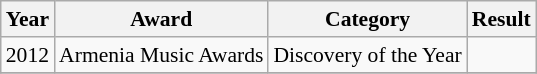<table class="wikitable" style="font-size:90%;">
<tr>
<th>Year</th>
<th>Award</th>
<th>Category</th>
<th>Result</th>
</tr>
<tr>
<td>2012</td>
<td>Armenia Music Awards</td>
<td>Discovery of the Year</td>
<td></td>
</tr>
<tr>
</tr>
</table>
